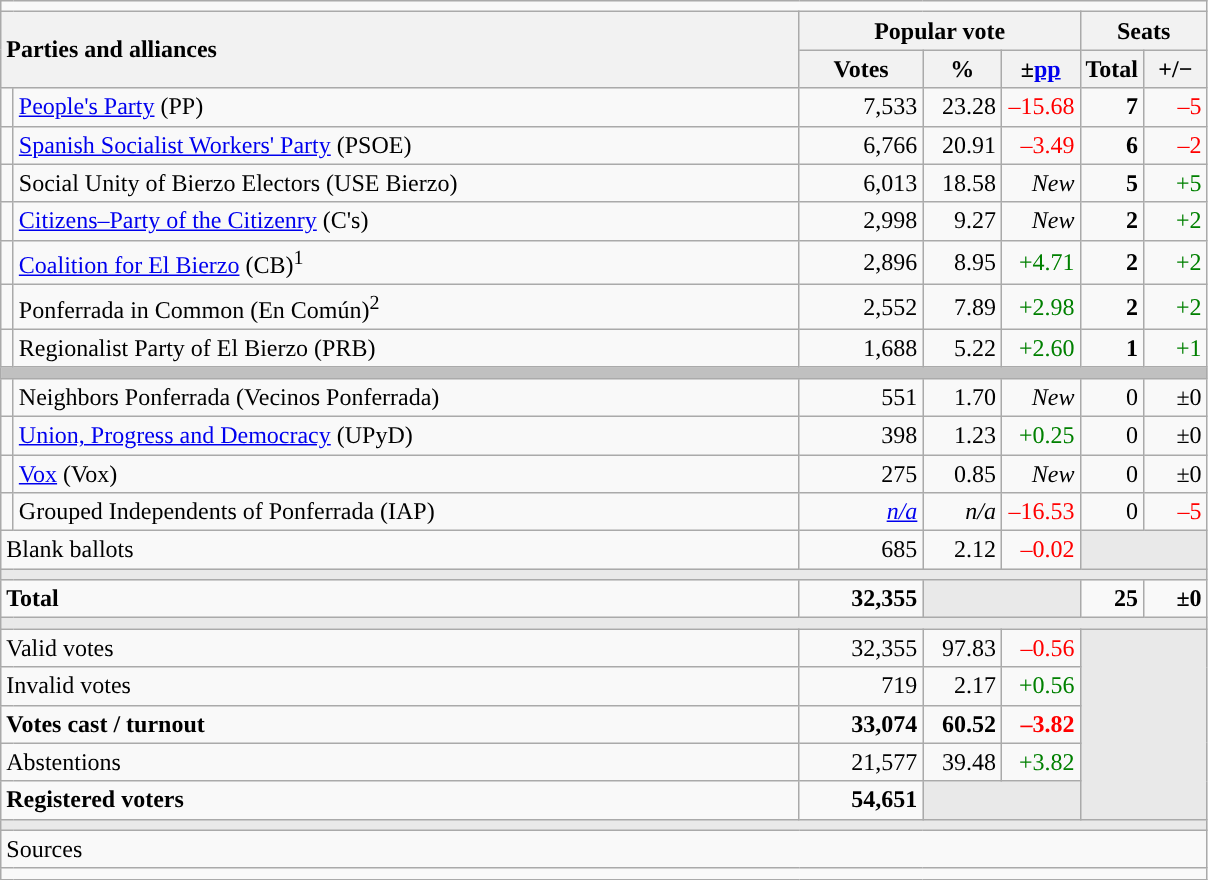<table class="wikitable" style="text-align:right;">
<tr>
<td colspan="7"></td>
</tr>
<tr>
<th style="text-align:left;" rowspan="2" colspan="2" width="525">Parties and alliances</th>
<th colspan="3">Popular vote</th>
<th colspan="2">Seats</th>
</tr>
<tr>
<th width="75">Votes</th>
<th width="45">%</th>
<th width="45">±<a href='#'>pp</a></th>
<th width="35">Total</th>
<th width="35">+/−</th>
</tr>
<tr>
<td width="1" style="color:inherit;background:"></td>
<td align="left"><a href='#'>People's Party</a> (PP)</td>
<td>7,533</td>
<td>23.28</td>
<td style="color:red;">–15.68</td>
<td><strong>7</strong></td>
<td style="color:red;">–5</td>
</tr>
<tr>
<td style="color:inherit;background:"></td>
<td align="left"><a href='#'>Spanish Socialist Workers' Party</a> (PSOE)</td>
<td>6,766</td>
<td>20.91</td>
<td style="color:red;">–3.49</td>
<td><strong>6</strong></td>
<td style="color:red;">–2</td>
</tr>
<tr>
<td style="color:inherit;background:"></td>
<td align="left">Social Unity of Bierzo Electors (USE Bierzo)</td>
<td>6,013</td>
<td>18.58</td>
<td><em>New</em></td>
<td><strong>5</strong></td>
<td style="color:green;">+5</td>
</tr>
<tr>
<td style="color:inherit;background:"></td>
<td align="left"><a href='#'>Citizens–Party of the Citizenry</a> (C's)</td>
<td>2,998</td>
<td>9.27</td>
<td><em>New</em></td>
<td><strong>2</strong></td>
<td style="color:green;">+2</td>
</tr>
<tr>
<td style="color:inherit;background:"></td>
<td align="left"><a href='#'>Coalition for El Bierzo</a> (CB)<sup>1</sup></td>
<td>2,896</td>
<td>8.95</td>
<td style="color:green;">+4.71</td>
<td><strong>2</strong></td>
<td style="color:green;">+2</td>
</tr>
<tr>
<td style="color:inherit;background:"></td>
<td align="left">Ponferrada in Common (En Común)<sup>2</sup></td>
<td>2,552</td>
<td>7.89</td>
<td style="color:green;">+2.98</td>
<td><strong>2</strong></td>
<td style="color:green;">+2</td>
</tr>
<tr>
<td style="color:inherit;background:"></td>
<td align="left">Regionalist Party of El Bierzo (PRB)</td>
<td>1,688</td>
<td>5.22</td>
<td style="color:green;">+2.60</td>
<td><strong>1</strong></td>
<td style="color:green;">+1</td>
</tr>
<tr>
<td colspan="7" bgcolor="#C0C0C0"></td>
</tr>
<tr>
<td style="color:inherit;background:"></td>
<td align="left">Neighbors Ponferrada (Vecinos Ponferrada)</td>
<td>551</td>
<td>1.70</td>
<td><em>New</em></td>
<td>0</td>
<td>±0</td>
</tr>
<tr>
<td style="color:inherit;background:"></td>
<td align="left"><a href='#'>Union, Progress and Democracy</a> (UPyD)</td>
<td>398</td>
<td>1.23</td>
<td style="color:green;">+0.25</td>
<td>0</td>
<td>±0</td>
</tr>
<tr>
<td style="color:inherit;background:"></td>
<td align="left"><a href='#'>Vox</a> (Vox)</td>
<td>275</td>
<td>0.85</td>
<td><em>New</em></td>
<td>0</td>
<td>±0</td>
</tr>
<tr>
<td style="color:inherit;background:"></td>
<td align="left">Grouped Independents of Ponferrada (IAP)</td>
<td><em><a href='#'>n/a</a></em></td>
<td><em>n/a</em></td>
<td style="color:red;">–16.53</td>
<td>0</td>
<td style="color:red;">–5</td>
</tr>
<tr>
<td align="left" colspan="2">Blank ballots</td>
<td>685</td>
<td>2.12</td>
<td style="color:red;">–0.02</td>
<td bgcolor="#E9E9E9" colspan="2"></td>
</tr>
<tr>
<td colspan="7" bgcolor="#E9E9E9"></td>
</tr>
<tr style="font-weight:bold;">
<td align="left" colspan="2">Total</td>
<td>32,355</td>
<td bgcolor="#E9E9E9" colspan="2"></td>
<td>25</td>
<td>±0</td>
</tr>
<tr>
<td colspan="7" bgcolor="#E9E9E9"></td>
</tr>
<tr>
<td align="left" colspan="2">Valid votes</td>
<td>32,355</td>
<td>97.83</td>
<td style="color:red;">–0.56</td>
<td bgcolor="#E9E9E9" colspan="2" rowspan="5"></td>
</tr>
<tr>
<td align="left" colspan="2">Invalid votes</td>
<td>719</td>
<td>2.17</td>
<td style="color:green;">+0.56</td>
</tr>
<tr style="font-weight:bold;">
<td align="left" colspan="2">Votes cast / turnout</td>
<td>33,074</td>
<td>60.52</td>
<td style="color:red;">–3.82</td>
</tr>
<tr>
<td align="left" colspan="2">Abstentions</td>
<td>21,577</td>
<td>39.48</td>
<td style="color:green;">+3.82</td>
</tr>
<tr style="font-weight:bold;">
<td align="left" colspan="2">Registered voters</td>
<td>54,651</td>
<td bgcolor="#E9E9E9" colspan="2"></td>
</tr>
<tr>
<td colspan="7" bgcolor="#E9E9E9"></td>
</tr>
<tr>
<td align="left" colspan="7">Sources</td>
</tr>
<tr>
<td colspan="7" style="text-align:left; max-width:790px;"></td>
</tr>
</table>
